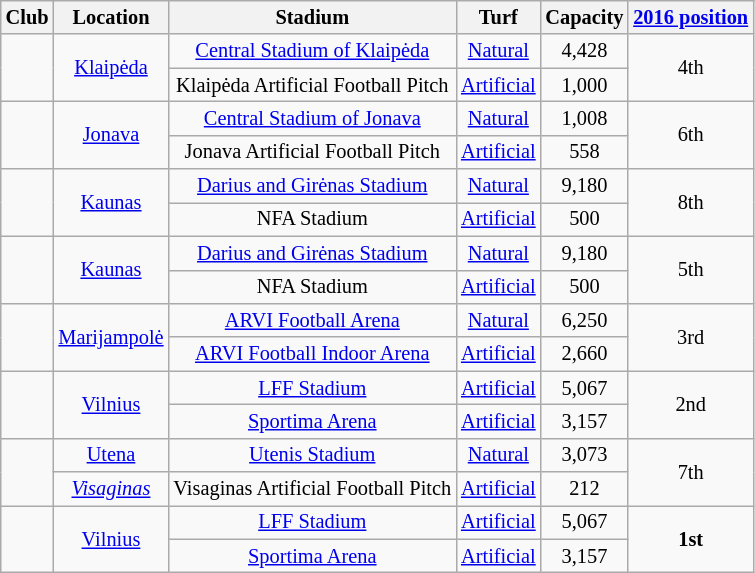<table class="wikitable sortable" style="text-align:center; font-size:85%;">
<tr>
<th>Club</th>
<th>Location</th>
<th>Stadium</th>
<th>Turf</th>
<th>Capacity</th>
<th><a href='#'>2016 position</a></th>
</tr>
<tr>
<td rowspan=2></td>
<td rowspan=2><a href='#'>Klaipėda</a></td>
<td><a href='#'>Central Stadium of Klaipėda</a></td>
<td><a href='#'>Natural</a></td>
<td>4,428</td>
<td rowspan=2>4th</td>
</tr>
<tr>
<td>Klaipėda Artificial Football Pitch</td>
<td><a href='#'>Artificial</a></td>
<td>1,000</td>
</tr>
<tr>
<td rowspan=2></td>
<td rowspan=2><a href='#'>Jonava</a></td>
<td><a href='#'>Central Stadium of Jonava</a></td>
<td><a href='#'>Natural</a></td>
<td>1,008</td>
<td rowspan=2>6th</td>
</tr>
<tr>
<td>Jonava Artificial Football Pitch</td>
<td><a href='#'>Artificial</a></td>
<td>558</td>
</tr>
<tr>
<td rowspan=2></td>
<td rowspan=2><a href='#'>Kaunas</a></td>
<td><a href='#'>Darius and Girėnas Stadium</a></td>
<td><a href='#'>Natural</a></td>
<td>9,180</td>
<td rowspan=2>8th</td>
</tr>
<tr>
<td>NFA Stadium</td>
<td><a href='#'>Artificial</a></td>
<td>500</td>
</tr>
<tr>
<td rowspan=2></td>
<td rowspan=2><a href='#'>Kaunas</a></td>
<td><a href='#'>Darius and Girėnas Stadium</a></td>
<td><a href='#'>Natural</a></td>
<td>9,180</td>
<td rowspan=2>5th</td>
</tr>
<tr>
<td>NFA Stadium</td>
<td><a href='#'>Artificial</a></td>
<td>500</td>
</tr>
<tr>
<td rowspan=2></td>
<td rowspan=2><a href='#'>Marijampolė</a></td>
<td><a href='#'>ARVI Football Arena</a></td>
<td><a href='#'>Natural</a></td>
<td>6,250</td>
<td rowspan=2>3rd</td>
</tr>
<tr>
<td><a href='#'>ARVI Football Indoor Arena</a></td>
<td><a href='#'>Artificial</a></td>
<td>2,660</td>
</tr>
<tr>
<td rowspan=2></td>
<td rowspan=2><a href='#'>Vilnius</a></td>
<td><a href='#'>LFF Stadium</a></td>
<td><a href='#'>Artificial</a></td>
<td>5,067</td>
<td rowspan=2>2nd</td>
</tr>
<tr>
<td><a href='#'>Sportima Arena</a></td>
<td><a href='#'>Artificial</a></td>
<td>3,157</td>
</tr>
<tr>
<td rowspan=2></td>
<td><a href='#'>Utena</a></td>
<td><a href='#'>Utenis Stadium</a></td>
<td><a href='#'>Natural</a></td>
<td>3,073</td>
<td rowspan=2>7th</td>
</tr>
<tr>
<td><em><a href='#'>Visaginas</a></em></td>
<td>Visaginas Artificial Football Pitch</td>
<td><a href='#'>Artificial</a></td>
<td>212</td>
</tr>
<tr>
<td rowspan=2></td>
<td rowspan=2><a href='#'>Vilnius</a></td>
<td><a href='#'>LFF Stadium</a></td>
<td><a href='#'>Artificial</a></td>
<td>5,067</td>
<td rowspan=2><strong>1st</strong></td>
</tr>
<tr>
<td><a href='#'>Sportima Arena</a></td>
<td><a href='#'>Artificial</a></td>
<td>3,157</td>
</tr>
</table>
